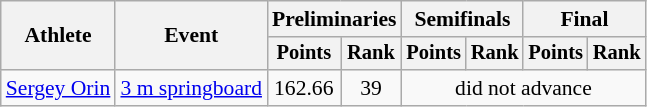<table class="wikitable" style="font-size:90%; text-align: center">
<tr>
<th rowspan="2">Athlete</th>
<th rowspan="2">Event</th>
<th colspan="2">Preliminaries</th>
<th colspan="2">Semifinals</th>
<th colspan="2">Final</th>
</tr>
<tr style="font-size:95%">
<th>Points</th>
<th>Rank</th>
<th>Points</th>
<th>Rank</th>
<th>Points</th>
<th>Rank</th>
</tr>
<tr align=center>
<td align=left><a href='#'>Sergey Orin</a></td>
<td align=left><a href='#'>3 m springboard</a></td>
<td>162.66</td>
<td>39</td>
<td colspan=4>did not advance</td>
</tr>
</table>
